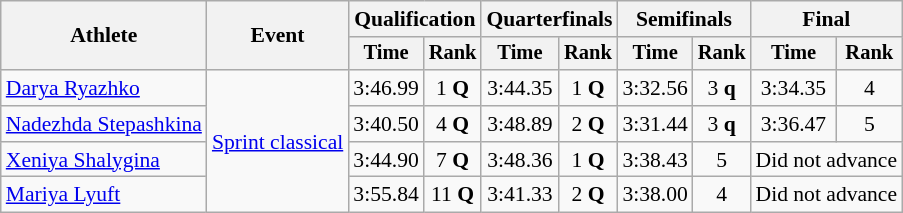<table class="wikitable" style="font-size:90%">
<tr>
<th rowspan=2>Athlete</th>
<th rowspan=2>Event</th>
<th colspan=2>Qualification</th>
<th colspan=2>Quarterfinals</th>
<th colspan=2>Semifinals</th>
<th colspan=2>Final</th>
</tr>
<tr style="font-size:95%">
<th>Time</th>
<th>Rank</th>
<th>Time</th>
<th>Rank</th>
<th>Time</th>
<th>Rank</th>
<th>Time</th>
<th>Rank</th>
</tr>
<tr align=center>
<td align=left><a href='#'>Darya Ryazhko</a></td>
<td align=left rowspan=4><a href='#'>Sprint classical</a></td>
<td>3:46.99</td>
<td>1 <strong>Q</strong></td>
<td>3:44.35</td>
<td>1 <strong>Q</strong></td>
<td>3:32.56</td>
<td>3 <strong>q</strong></td>
<td>3:34.35</td>
<td>4</td>
</tr>
<tr align=center>
<td align=left><a href='#'>Nadezhda Stepashkina</a></td>
<td>3:40.50</td>
<td>4 <strong>Q</strong></td>
<td>3:48.89</td>
<td>2 <strong>Q</strong></td>
<td>3:31.44</td>
<td>3 <strong>q</strong></td>
<td>3:36.47</td>
<td>5</td>
</tr>
<tr align=center>
<td align=left><a href='#'>Xeniya Shalygina</a></td>
<td>3:44.90</td>
<td>7 <strong>Q</strong></td>
<td>3:48.36</td>
<td>1 <strong>Q</strong></td>
<td>3:38.43</td>
<td>5</td>
<td colspan=2>Did not advance</td>
</tr>
<tr align=center>
<td align=left><a href='#'>Mariya Lyuft</a></td>
<td>3:55.84</td>
<td>11 <strong>Q</strong></td>
<td>3:41.33</td>
<td>2 <strong>Q</strong></td>
<td>3:38.00</td>
<td>4</td>
<td colspan=2>Did not advance</td>
</tr>
</table>
